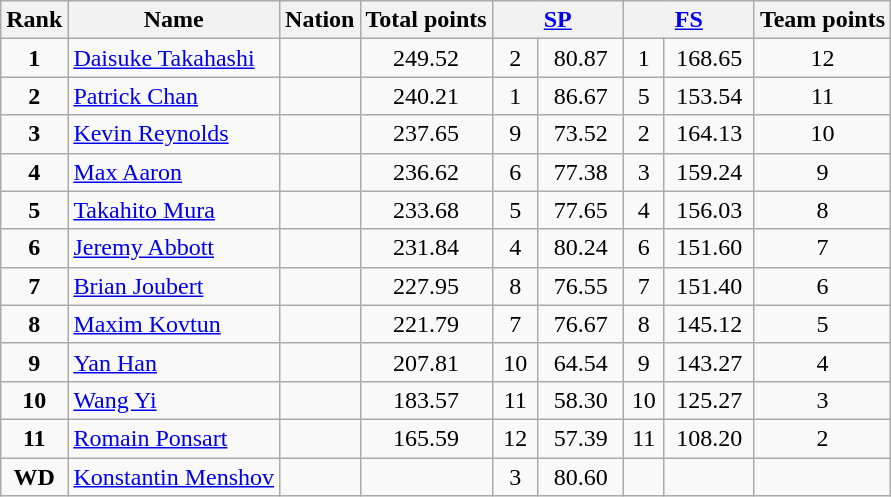<table class="wikitable sortable">
<tr>
<th>Rank</th>
<th>Name</th>
<th>Nation</th>
<th>Total points</th>
<th colspan="2" width="80px"><a href='#'>SP</a></th>
<th colspan="2" width="80px"><a href='#'>FS</a></th>
<th>Team points</th>
</tr>
<tr>
<td style="text-align: center;"><strong>1</strong></td>
<td><a href='#'>Daisuke Takahashi</a></td>
<td></td>
<td style="text-align: center;">249.52</td>
<td style="text-align: center;">2</td>
<td style="text-align: center;">80.87</td>
<td style="text-align: center;">1</td>
<td style="text-align: center;">168.65</td>
<td style="text-align: center;">12</td>
</tr>
<tr>
<td style="text-align: center;"><strong>2</strong></td>
<td><a href='#'>Patrick Chan</a></td>
<td></td>
<td style="text-align: center;">240.21</td>
<td style="text-align: center;">1</td>
<td style="text-align: center;">86.67</td>
<td style="text-align: center;">5</td>
<td style="text-align: center;">153.54</td>
<td style="text-align: center;">11</td>
</tr>
<tr>
<td style="text-align: center;"><strong>3</strong></td>
<td><a href='#'>Kevin Reynolds</a></td>
<td></td>
<td style="text-align: center;">237.65</td>
<td style="text-align: center;">9</td>
<td style="text-align: center;">73.52</td>
<td style="text-align: center;">2</td>
<td style="text-align: center;">164.13</td>
<td style="text-align: center;">10</td>
</tr>
<tr>
<td style="text-align: center;"><strong>4</strong></td>
<td><a href='#'>Max Aaron</a></td>
<td></td>
<td style="text-align: center;">236.62</td>
<td style="text-align: center;">6</td>
<td style="text-align: center;">77.38</td>
<td style="text-align: center;">3</td>
<td style="text-align: center;">159.24</td>
<td style="text-align: center;">9</td>
</tr>
<tr>
<td style="text-align: center;"><strong>5</strong></td>
<td><a href='#'>Takahito Mura</a></td>
<td></td>
<td style="text-align: center;">233.68</td>
<td style="text-align: center;">5</td>
<td style="text-align: center;">77.65</td>
<td style="text-align: center;">4</td>
<td style="text-align: center;">156.03</td>
<td style="text-align: center;">8</td>
</tr>
<tr>
<td style="text-align: center;"><strong>6</strong></td>
<td><a href='#'>Jeremy Abbott</a></td>
<td></td>
<td style="text-align: center;">231.84</td>
<td style="text-align: center;">4</td>
<td style="text-align: center;">80.24</td>
<td style="text-align: center;">6</td>
<td style="text-align: center;">151.60</td>
<td style="text-align: center;">7</td>
</tr>
<tr>
<td style="text-align: center;"><strong>7</strong></td>
<td><a href='#'>Brian Joubert</a></td>
<td></td>
<td style="text-align: center;">227.95</td>
<td style="text-align: center;">8</td>
<td style="text-align: center;">76.55</td>
<td style="text-align: center;">7</td>
<td style="text-align: center;">151.40</td>
<td style="text-align: center;">6</td>
</tr>
<tr>
<td style="text-align: center;"><strong>8</strong></td>
<td><a href='#'>Maxim Kovtun</a></td>
<td></td>
<td style="text-align: center;">221.79</td>
<td style="text-align: center;">7</td>
<td style="text-align: center;">76.67</td>
<td style="text-align: center;">8</td>
<td style="text-align: center;">145.12</td>
<td style="text-align: center;">5</td>
</tr>
<tr>
<td style="text-align: center;"><strong>9</strong></td>
<td><a href='#'>Yan Han</a></td>
<td></td>
<td style="text-align: center;">207.81</td>
<td style="text-align: center;">10</td>
<td style="text-align: center;">64.54</td>
<td style="text-align: center;">9</td>
<td style="text-align: center;">143.27</td>
<td style="text-align: center;">4</td>
</tr>
<tr>
<td style="text-align: center;"><strong>10</strong></td>
<td><a href='#'>Wang Yi</a></td>
<td></td>
<td style="text-align: center;">183.57</td>
<td style="text-align: center;">11</td>
<td style="text-align: center;">58.30</td>
<td style="text-align: center;">10</td>
<td style="text-align: center;">125.27</td>
<td style="text-align: center;">3</td>
</tr>
<tr>
<td style="text-align: center;"><strong>11</strong></td>
<td><a href='#'>Romain Ponsart</a></td>
<td></td>
<td style="text-align: center;">165.59</td>
<td style="text-align: center;">12</td>
<td style="text-align: center;">57.39</td>
<td style="text-align: center;">11</td>
<td style="text-align: center;">108.20</td>
<td style="text-align: center;">2</td>
</tr>
<tr>
<td style="text-align: center;"><strong>WD</strong></td>
<td><a href='#'>Konstantin Menshov</a></td>
<td></td>
<td></td>
<td style="text-align: center;">3</td>
<td style="text-align: center;">80.60</td>
<td></td>
<td></td>
<td></td>
</tr>
</table>
